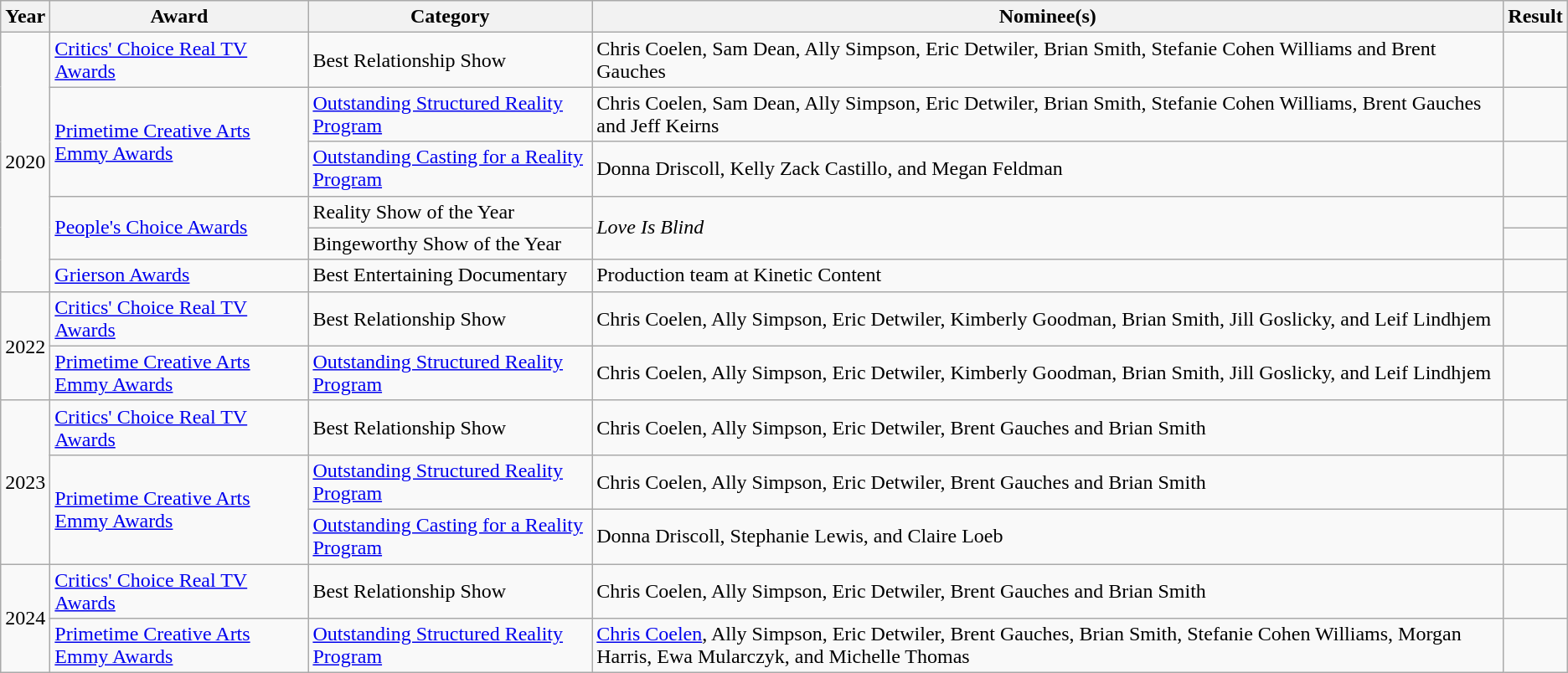<table class="wikitable sortable">
<tr>
<th scope="col">Year</th>
<th scope="col">Award</th>
<th scope="col">Category</th>
<th scope="col">Nominee(s)</th>
<th scope="col">Result</th>
</tr>
<tr>
<td rowspan="6" style="text-align:center;">2020</td>
<td><a href='#'>Critics' Choice Real TV Awards</a></td>
<td>Best Relationship Show</td>
<td>Chris Coelen, Sam Dean, Ally Simpson, Eric Detwiler, Brian Smith, Stefanie Cohen Williams and Brent Gauches</td>
<td></td>
</tr>
<tr>
<td scope="row" rowspan="2"><a href='#'>Primetime Creative Arts Emmy Awards</a></td>
<td><a href='#'>Outstanding Structured Reality Program</a></td>
<td>Chris Coelen, Sam Dean, Ally Simpson, Eric Detwiler, Brian Smith, Stefanie Cohen Williams, Brent Gauches and Jeff Keirns</td>
<td></td>
</tr>
<tr>
<td><a href='#'>Outstanding Casting for a Reality Program</a></td>
<td>Donna Driscoll, Kelly Zack Castillo, and Megan Feldman</td>
<td></td>
</tr>
<tr>
<td rowspan="2"><a href='#'>People's Choice Awards</a></td>
<td>Reality Show of the Year</td>
<td rowspan="2"><em>Love Is Blind</em></td>
<td></td>
</tr>
<tr>
<td>Bingeworthy Show of the Year</td>
<td></td>
</tr>
<tr>
<td><a href='#'>Grierson Awards</a></td>
<td>Best Entertaining Documentary</td>
<td>Production team at Kinetic Content</td>
<td></td>
</tr>
<tr>
<td rowspan="2" style="text-align:center;">2022</td>
<td><a href='#'>Critics' Choice Real TV Awards</a></td>
<td>Best Relationship Show</td>
<td>Chris Coelen, Ally Simpson, Eric Detwiler, Kimberly Goodman, Brian Smith, Jill Goslicky, and Leif Lindhjem</td>
<td></td>
</tr>
<tr>
<td><a href='#'>Primetime Creative Arts Emmy Awards</a></td>
<td><a href='#'>Outstanding Structured Reality Program</a></td>
<td>Chris Coelen, Ally Simpson, Eric Detwiler, Kimberly Goodman, Brian Smith, Jill Goslicky, and Leif Lindhjem</td>
<td></td>
</tr>
<tr>
<td rowspan="3" style="text-align:center;">2023</td>
<td><a href='#'>Critics' Choice Real TV Awards</a></td>
<td>Best Relationship Show</td>
<td>Chris Coelen, Ally Simpson, Eric Detwiler, Brent Gauches and Brian Smith</td>
<td></td>
</tr>
<tr>
<td scope="row" rowspan="2"><a href='#'>Primetime Creative Arts Emmy Awards</a></td>
<td><a href='#'>Outstanding Structured Reality Program</a></td>
<td rowspan="1">Chris Coelen, Ally Simpson, Eric Detwiler, Brent Gauches and Brian Smith</td>
<td></td>
</tr>
<tr>
<td><a href='#'>Outstanding Casting for a Reality Program</a></td>
<td>Donna Driscoll, Stephanie Lewis, and Claire Loeb</td>
<td></td>
</tr>
<tr>
<td rowspan="2" style="text-align:center;">2024</td>
<td><a href='#'>Critics' Choice Real TV Awards</a></td>
<td>Best Relationship Show</td>
<td>Chris Coelen, Ally Simpson, Eric Detwiler, Brent Gauches and Brian Smith</td>
<td></td>
</tr>
<tr>
<td><a href='#'>Primetime Creative Arts Emmy Awards</a></td>
<td><a href='#'>Outstanding Structured Reality Program</a></td>
<td><a href='#'>Chris Coelen</a>, Ally Simpson, Eric Detwiler, Brent Gauches, Brian Smith, Stefanie Cohen Williams, Morgan Harris, Ewa Mularczyk, and Michelle Thomas</td>
<td></td>
</tr>
</table>
